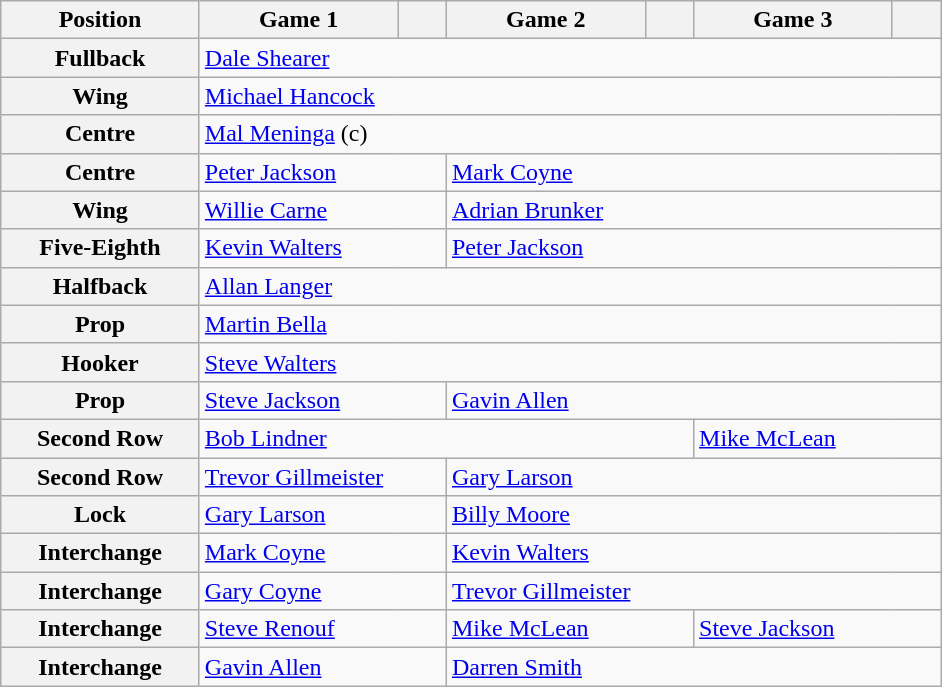<table class="wikitable">
<tr>
<th style="width:125px;">Position</th>
<th style="width:125px;">Game 1</th>
<th style="width:25px;"></th>
<th style="width:125px;">Game 2</th>
<th style="width:25px;"></th>
<th style="width:125px;">Game 3</th>
<th style="width:25px;"></th>
</tr>
<tr>
<th>Fullback</th>
<td colspan="6"> <a href='#'>Dale Shearer</a></td>
</tr>
<tr>
<th>Wing</th>
<td colspan="6"> <a href='#'>Michael Hancock</a></td>
</tr>
<tr>
<th>Centre</th>
<td colspan="6"> <a href='#'>Mal Meninga</a> (c)</td>
</tr>
<tr>
<th>Centre</th>
<td colspan="2"> <a href='#'>Peter Jackson</a></td>
<td colspan="4"> <a href='#'>Mark Coyne</a></td>
</tr>
<tr>
<th>Wing</th>
<td colspan="2"> <a href='#'>Willie Carne</a></td>
<td colspan="4"> <a href='#'>Adrian Brunker</a></td>
</tr>
<tr>
<th>Five-Eighth</th>
<td colspan="2"> <a href='#'>Kevin Walters</a></td>
<td colspan="4"> <a href='#'>Peter Jackson</a></td>
</tr>
<tr>
<th>Halfback</th>
<td colspan="6"> <a href='#'>Allan Langer</a></td>
</tr>
<tr>
<th>Prop</th>
<td colspan="6"> <a href='#'>Martin Bella</a></td>
</tr>
<tr>
<th>Hooker</th>
<td colspan="6"> <a href='#'>Steve Walters</a></td>
</tr>
<tr>
<th>Prop</th>
<td colspan="2"> <a href='#'>Steve Jackson</a></td>
<td colspan="4"> <a href='#'>Gavin Allen</a></td>
</tr>
<tr>
<th>Second Row</th>
<td colspan="4"> <a href='#'>Bob Lindner</a></td>
<td colspan="2"> <a href='#'>Mike McLean</a></td>
</tr>
<tr>
<th>Second Row</th>
<td colspan="2"> <a href='#'>Trevor Gillmeister</a></td>
<td colspan="4"> <a href='#'>Gary Larson</a></td>
</tr>
<tr>
<th>Lock</th>
<td colspan="2"> <a href='#'>Gary Larson</a></td>
<td colspan="4"> <a href='#'>Billy Moore</a></td>
</tr>
<tr>
<th>Interchange</th>
<td colspan="2"> <a href='#'>Mark Coyne</a></td>
<td colspan="4"> <a href='#'>Kevin Walters</a></td>
</tr>
<tr>
<th>Interchange</th>
<td colspan="2"> <a href='#'>Gary Coyne</a></td>
<td colspan="4"> <a href='#'>Trevor Gillmeister</a></td>
</tr>
<tr>
<th>Interchange</th>
<td colspan="2"> <a href='#'>Steve Renouf</a></td>
<td colspan="2"> <a href='#'>Mike McLean</a></td>
<td colspan="2"> <a href='#'>Steve Jackson</a></td>
</tr>
<tr>
<th>Interchange</th>
<td colspan="2"> <a href='#'>Gavin Allen</a></td>
<td colspan="4"> <a href='#'>Darren Smith</a></td>
</tr>
</table>
